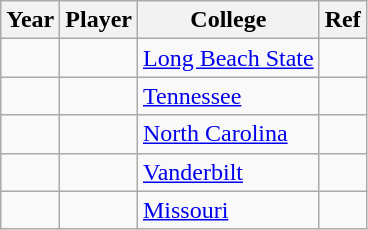<table class="wikitable sortable plainrowheaders">
<tr>
<th>Year</th>
<th>Player</th>
<th>College</th>
<th class=unsortable>Ref</th>
</tr>
<tr>
<td></td>
<td></td>
<td><a href='#'>Long Beach State</a></td>
<td></td>
</tr>
<tr>
<td></td>
<td><em></em></td>
<td><a href='#'>Tennessee</a></td>
<td></td>
</tr>
<tr>
<td></td>
<td></td>
<td><a href='#'>North Carolina</a></td>
<td></td>
</tr>
<tr>
<td></td>
<td><em></em></td>
<td><a href='#'>Vanderbilt</a></td>
<td></td>
</tr>
<tr>
<td></td>
<td></td>
<td><a href='#'>Missouri</a></td>
<td></td>
</tr>
</table>
